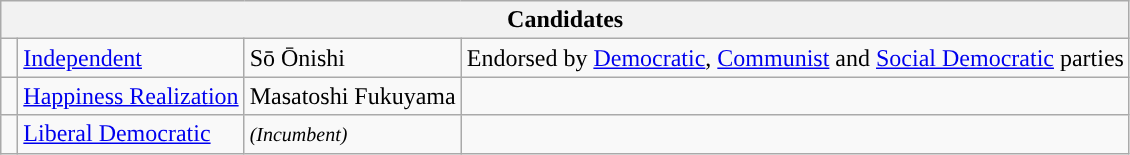<table class="wikitable">
<tr>
<th colspan=4>Candidates</th>
</tr>
<tr>
<td style="background:"> </td>
<td><a href='#'>Independent</a></td>
<td>Sō Ōnishi</td>
<td>Endorsed by <a href='#'>Democratic</a>, <a href='#'>Communist</a> and <a href='#'>Social Democratic</a> parties</td>
</tr>
<tr>
<td style="background:"> </td>
<td><a href='#'>Happiness Realization</a></td>
<td>Masatoshi Fukuyama</td>
<td></td>
</tr>
<tr>
<td style="background:"> </td>
<td><a href='#'>Liberal Democratic</a></td>
<td> <small><em>(Incumbent)</em></small></td>
<td></td>
</tr>
</table>
